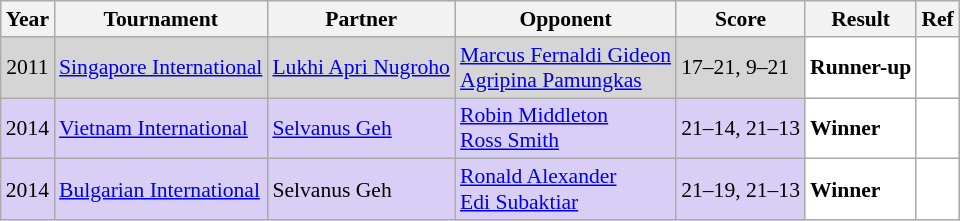<table class="sortable wikitable" style="font-size: 90%">
<tr>
<th>Year</th>
<th>Tournament</th>
<th>Partner</th>
<th>Opponent</th>
<th>Score</th>
<th>Result</th>
<th>Ref</th>
</tr>
<tr style="background:#D5D5D5">
<td align="center">2011</td>
<td align="left"><a href='#'>Singapore International</a></td>
<td align="left"> <a href='#'>Lukhi Apri Nugroho</a></td>
<td align="left"> <a href='#'>Marcus Fernaldi Gideon</a><br> <a href='#'>Agripina Pamungkas</a></td>
<td align="left">17–21, 9–21</td>
<td style="text-align:left; background:white"> <strong>Runner-up</strong></td>
<td style="text-align:center; background:white"></td>
</tr>
<tr style="background:#D8CEF6">
<td align="center">2014</td>
<td align="left"><a href='#'>Vietnam International</a></td>
<td align="left"> <a href='#'>Selvanus Geh</a></td>
<td align="left"> <a href='#'>Robin Middleton</a><br> <a href='#'>Ross Smith</a></td>
<td align="left">21–14, 21–13</td>
<td style="text-align:left; background:white"> <strong>Winner</strong></td>
<td style="text-align:center; background:white"></td>
</tr>
<tr style="background:#D8CEF6">
<td align="center">2014</td>
<td align="left"><a href='#'>Bulgarian International</a></td>
<td align="left"> Selvanus Geh</td>
<td align="left"> <a href='#'>Ronald Alexander</a><br> <a href='#'>Edi Subaktiar</a></td>
<td align="left">21–19, 21–13</td>
<td style="text-align:left; background:white"> <strong>Winner</strong></td>
<td style="text-align:center; background:white"></td>
</tr>
</table>
